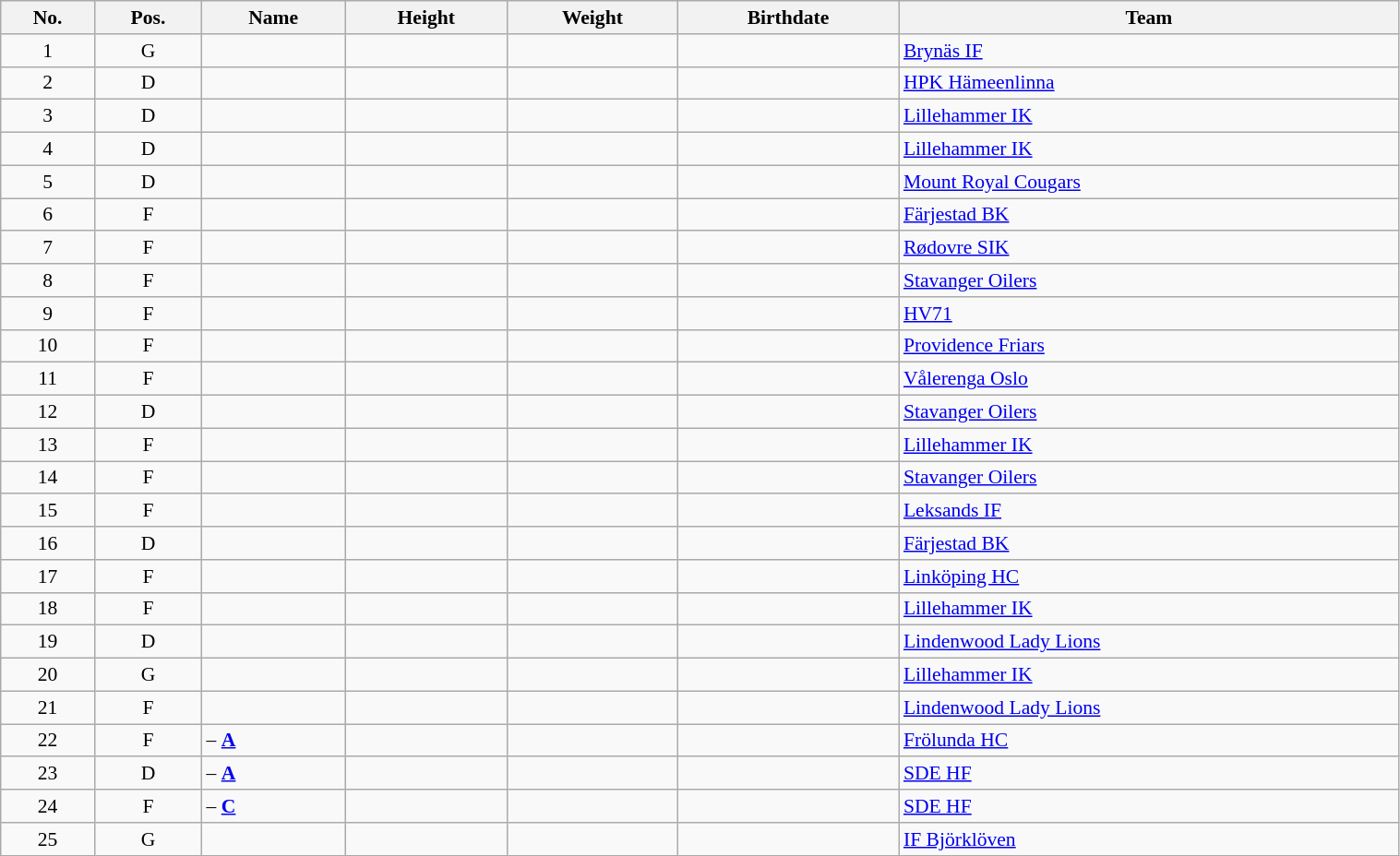<table class="wikitable sortable" width="80%" style="font-size: 90%; text-align: center;">
<tr>
<th>No.</th>
<th>Pos.</th>
<th>Name</th>
<th>Height</th>
<th>Weight</th>
<th>Birthdate</th>
<th>Team</th>
</tr>
<tr>
<td>1</td>
<td>G</td>
<td align=left></td>
<td></td>
<td></td>
<td></td>
<td align=left> <a href='#'>Brynäs IF</a></td>
</tr>
<tr>
<td>2</td>
<td>D</td>
<td align=left></td>
<td></td>
<td></td>
<td></td>
<td align=left> <a href='#'>HPK Hämeenlinna</a></td>
</tr>
<tr>
<td>3</td>
<td>D</td>
<td align=left></td>
<td></td>
<td></td>
<td></td>
<td align=left> <a href='#'>Lillehammer IK</a></td>
</tr>
<tr>
<td>4</td>
<td>D</td>
<td align=left></td>
<td></td>
<td></td>
<td></td>
<td align=left> <a href='#'>Lillehammer IK</a></td>
</tr>
<tr>
<td>5</td>
<td>D</td>
<td align=left></td>
<td></td>
<td></td>
<td></td>
<td align=left> <a href='#'>Mount Royal Cougars</a></td>
</tr>
<tr>
<td>6</td>
<td>F</td>
<td align=left></td>
<td></td>
<td></td>
<td></td>
<td align=left> <a href='#'>Färjestad BK</a></td>
</tr>
<tr>
<td>7</td>
<td>F</td>
<td align=left></td>
<td></td>
<td></td>
<td></td>
<td align=left> <a href='#'>Rødovre SIK</a></td>
</tr>
<tr>
<td>8</td>
<td>F</td>
<td align=left></td>
<td></td>
<td></td>
<td></td>
<td align=left> <a href='#'>Stavanger Oilers</a></td>
</tr>
<tr>
<td>9</td>
<td>F</td>
<td align=left></td>
<td></td>
<td></td>
<td></td>
<td align=left> <a href='#'>HV71</a></td>
</tr>
<tr>
<td>10</td>
<td>F</td>
<td align=left></td>
<td></td>
<td></td>
<td></td>
<td align=left> <a href='#'>Providence Friars</a></td>
</tr>
<tr>
<td>11</td>
<td>F</td>
<td align=left></td>
<td></td>
<td></td>
<td></td>
<td align=left> <a href='#'>Vålerenga Oslo</a></td>
</tr>
<tr>
<td>12</td>
<td>D</td>
<td align=left></td>
<td></td>
<td></td>
<td></td>
<td align=left> <a href='#'>Stavanger Oilers</a></td>
</tr>
<tr>
<td>13</td>
<td>F</td>
<td align=left></td>
<td></td>
<td></td>
<td></td>
<td align=left> <a href='#'>Lillehammer IK</a></td>
</tr>
<tr>
<td>14</td>
<td>F</td>
<td align=left></td>
<td></td>
<td></td>
<td></td>
<td align=left> <a href='#'>Stavanger Oilers</a></td>
</tr>
<tr>
<td>15</td>
<td>F</td>
<td align=left></td>
<td></td>
<td></td>
<td></td>
<td align=left> <a href='#'>Leksands IF</a></td>
</tr>
<tr>
<td>16</td>
<td>D</td>
<td align=left></td>
<td></td>
<td></td>
<td></td>
<td align=left> <a href='#'>Färjestad BK</a></td>
</tr>
<tr>
<td>17</td>
<td>F</td>
<td align=left></td>
<td></td>
<td></td>
<td></td>
<td align=left> <a href='#'>Linköping HC</a></td>
</tr>
<tr>
<td>18</td>
<td>F</td>
<td align=left></td>
<td></td>
<td></td>
<td></td>
<td align=left> <a href='#'>Lillehammer IK</a></td>
</tr>
<tr>
<td>19</td>
<td>D</td>
<td align=left></td>
<td></td>
<td></td>
<td></td>
<td align=left> <a href='#'>Lindenwood Lady Lions</a></td>
</tr>
<tr>
<td>20</td>
<td>G</td>
<td align=left></td>
<td></td>
<td></td>
<td></td>
<td align=left> <a href='#'>Lillehammer IK</a></td>
</tr>
<tr>
<td>21</td>
<td>F</td>
<td align=left></td>
<td></td>
<td></td>
<td></td>
<td align=left> <a href='#'>Lindenwood Lady Lions</a></td>
</tr>
<tr>
<td>22</td>
<td>F</td>
<td align=left> – <a href='#'><strong>A</strong></a></td>
<td></td>
<td></td>
<td></td>
<td align=left> <a href='#'>Frölunda HC</a></td>
</tr>
<tr>
<td>23</td>
<td>D</td>
<td align=left> – <a href='#'><strong>A</strong></a></td>
<td></td>
<td></td>
<td></td>
<td align=left> <a href='#'>SDE HF</a></td>
</tr>
<tr>
<td>24</td>
<td>F</td>
<td align=left> – <a href='#'><strong>C</strong></a></td>
<td></td>
<td></td>
<td></td>
<td align=left> <a href='#'>SDE HF</a></td>
</tr>
<tr>
<td>25</td>
<td>G</td>
<td align=left></td>
<td></td>
<td></td>
<td></td>
<td align=left> <a href='#'>IF Björklöven</a></td>
</tr>
</table>
